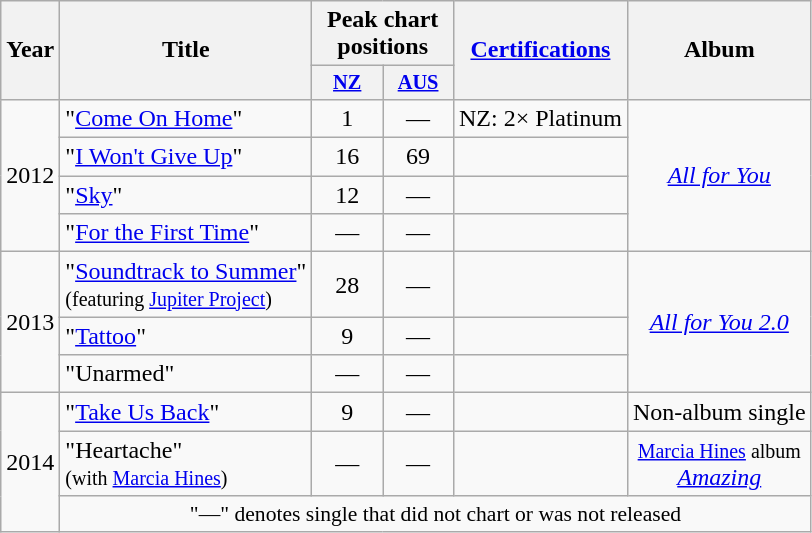<table class="wikitable plainrowheaders" style="text-align:center;">
<tr>
<th scope="col" rowspan="2">Year</th>
<th scope="col" rowspan="2">Title</th>
<th scope="col" colspan="2">Peak chart positions</th>
<th scope="col" rowspan="2"><a href='#'>Certifications</a></th>
<th scope="col" rowspan="2">Album</th>
</tr>
<tr>
<th scope="col" style="width:3em;font-size:85%;"><a href='#'>NZ</a></th>
<th scope="col" style="width:3em;font-size:85%;"><a href='#'>AUS</a></th>
</tr>
<tr>
<td rowspan="4">2012</td>
<td align="left">"<a href='#'>Come On Home</a>"</td>
<td>1</td>
<td>—</td>
<td>NZ: 2× Platinum</td>
<td rowspan="4"><em><a href='#'>All for You</a></em></td>
</tr>
<tr>
<td align="left">"<a href='#'>I Won't Give Up</a>"</td>
<td>16</td>
<td>69</td>
<td></td>
</tr>
<tr>
<td align="left">"<a href='#'>Sky</a>"</td>
<td>12</td>
<td>—</td>
<td></td>
</tr>
<tr>
<td align="left">"<a href='#'>For the First Time</a>"</td>
<td>—</td>
<td>—</td>
<td></td>
</tr>
<tr>
<td rowspan="3">2013</td>
<td align="left">"<a href='#'>Soundtrack to Summer</a>" <br><small>(featuring <a href='#'>Jupiter Project</a>)</small></td>
<td>28</td>
<td>—</td>
<td></td>
<td rowspan="3"><em><a href='#'>All for You 2.0</a></em></td>
</tr>
<tr>
<td align="left">"<a href='#'>Tattoo</a>"</td>
<td>9</td>
<td>—</td>
<td></td>
</tr>
<tr>
<td align="left">"Unarmed"</td>
<td>—</td>
<td>—</td>
<td></td>
</tr>
<tr>
<td rowspan="3">2014</td>
<td align="left">"<a href='#'>Take Us Back</a>"</td>
<td>9</td>
<td>—</td>
<td></td>
<td align="left">Non-album single</td>
</tr>
<tr>
<td align="left">"Heartache" <br><small>(with <a href='#'>Marcia Hines</a>)</small></td>
<td>—</td>
<td>—</td>
<td></td>
<td><small><a href='#'>Marcia Hines</a> album</small> <br><em><a href='#'>Amazing</a></em></td>
</tr>
<tr>
<td colspan="14" style="font-size:90%">"—" denotes single that did not chart or was not released</td>
</tr>
</table>
